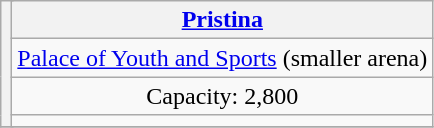<table class="wikitable" style="text-align:center">
<tr>
<th rowspan="4" colspan="2"></th>
<th><a href='#'>Pristina</a></th>
</tr>
<tr>
<td><a href='#'>Palace of Youth and Sports</a> (smaller arena)</td>
</tr>
<tr>
<td>Capacity: 2,800</td>
</tr>
<tr>
<td></td>
</tr>
<tr>
</tr>
</table>
